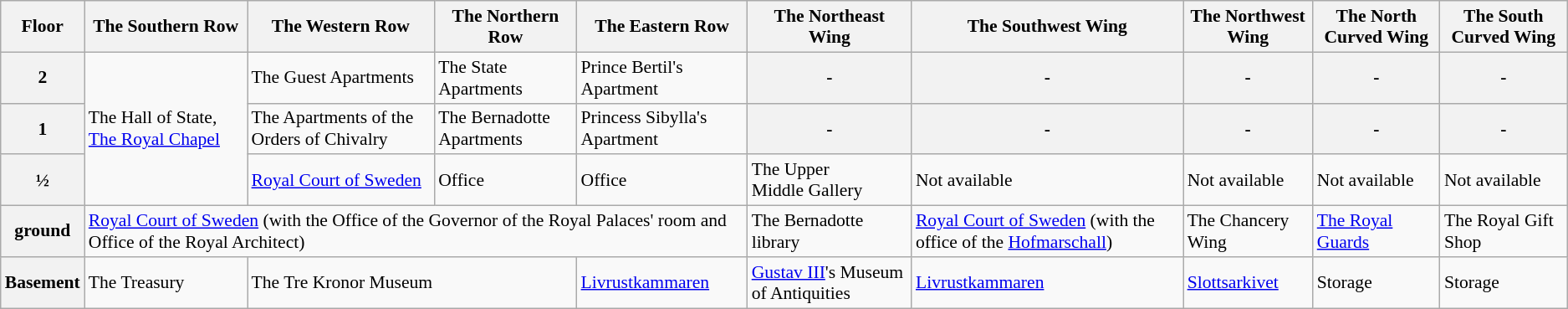<table class="wikitable" style="font-size:90%;">
<tr>
<th>Floor</th>
<th>The Southern Row</th>
<th>The Western Row</th>
<th>The Northern Row</th>
<th>The Eastern Row</th>
<th>The Northeast Wing</th>
<th>The Southwest Wing</th>
<th>The Northwest Wing</th>
<th>The North Curved Wing</th>
<th>The South Curved Wing</th>
</tr>
<tr>
<th>2</th>
<td rowspan=3>The Hall of State, <a href='#'>The Royal Chapel</a></td>
<td>The Guest Apartments</td>
<td>The State Apartments</td>
<td>Prince Bertil's Apartment</td>
<th>-</th>
<th>-</th>
<th>-</th>
<th>-</th>
<th>-</th>
</tr>
<tr>
<th>1</th>
<td>The Apartments of the Orders of Chivalry</td>
<td>The Bernadotte Apartments</td>
<td>Princess Sibylla's Apartment</td>
<th>-</th>
<th>-</th>
<th>-</th>
<th>-</th>
<th>-</th>
</tr>
<tr>
<th>½</th>
<td><a href='#'>Royal Court of Sweden</a></td>
<td>Office</td>
<td>Office</td>
<td>The Upper<br>Middle Gallery</td>
<td>Not available</td>
<td>Not available</td>
<td>Not available</td>
<td>Not available</td>
</tr>
<tr>
<th>ground</th>
<td colspan=4><a href='#'>Royal Court of Sweden</a> (with the Office of the Governor of the Royal Palaces' room and Office of the Royal Architect)</td>
<td>The Bernadotte library</td>
<td><a href='#'>Royal Court of Sweden</a> (with the office of the <a href='#'>Hofmarschall</a>)</td>
<td>The Chancery Wing</td>
<td><a href='#'>The Royal Guards</a></td>
<td>The Royal Gift Shop</td>
</tr>
<tr>
<th>Basement</th>
<td>The Treasury</td>
<td colspan=2>The Tre Kronor Museum</td>
<td><a href='#'>Livrustkammaren</a></td>
<td><a href='#'>Gustav III</a>'s Museum of Antiquities</td>
<td><a href='#'>Livrustkammaren</a></td>
<td><a href='#'>Slottsarkivet</a></td>
<td>Storage</td>
<td>Storage</td>
</tr>
</table>
